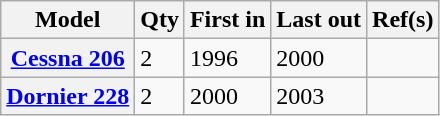<table class="wikitable plainrowheaders sortable">
<tr>
<th scope=col>Model</th>
<th scope=col>Qty</th>
<th scope=col>First in</th>
<th scope=col>Last out</th>
<th scope=col class=unsortable>Ref(s)</th>
</tr>
<tr>
<th scope=row><a href='#'>Cessna 206</a></th>
<td>2</td>
<td>1996</td>
<td>2000</td>
<td align=center></td>
</tr>
<tr>
<th scope=row><a href='#'>Dornier 228</a></th>
<td>2</td>
<td>2000</td>
<td>2003</td>
<td align=center></td>
</tr>
</table>
